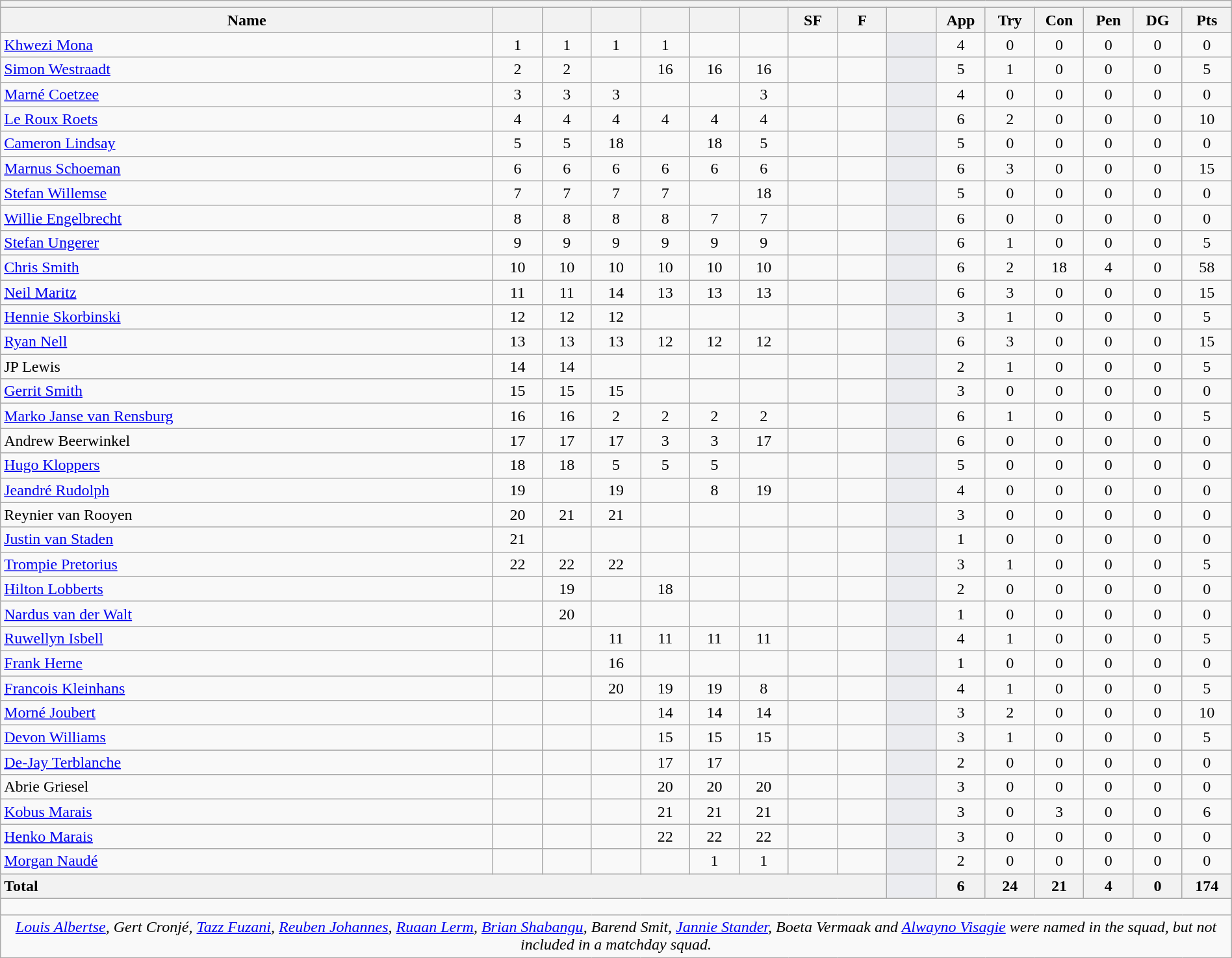<table class="wikitable collapsible collapsed" style="text-align:center; font-size:100%; width:100%">
<tr>
<th colspan=16></th>
</tr>
<tr>
<th style="width:40%;">Name</th>
<th style="width:4%;"></th>
<th style="width:4%;"></th>
<th style="width:4%;"></th>
<th style="width:4%;"></th>
<th style="width:4%;"></th>
<th style="width:4%;"></th>
<th style="width:4%;">SF</th>
<th style="width:4%;">F</th>
<th style="width:4%;"></th>
<th style="width:4%;">App</th>
<th style="width:4%;">Try</th>
<th style="width:4%;">Con</th>
<th style="width:4%;">Pen</th>
<th style="width:4%;">DG</th>
<th style="width:4%;">Pts</th>
</tr>
<tr>
<td style="text-align:left;"><a href='#'>Khwezi Mona</a></td>
<td>1</td>
<td>1</td>
<td>1</td>
<td>1</td>
<td></td>
<td></td>
<td></td>
<td></td>
<td style="background:#EBECF0;"></td>
<td>4</td>
<td>0</td>
<td>0</td>
<td>0</td>
<td>0</td>
<td>0</td>
</tr>
<tr>
<td style="text-align:left;"><a href='#'>Simon Westraadt</a></td>
<td>2</td>
<td>2</td>
<td></td>
<td>16 </td>
<td>16 </td>
<td>16 </td>
<td></td>
<td></td>
<td style="background:#EBECF0;"></td>
<td>5</td>
<td>1</td>
<td>0</td>
<td>0</td>
<td>0</td>
<td>5</td>
</tr>
<tr>
<td style="text-align:left;"><a href='#'>Marné Coetzee</a></td>
<td>3</td>
<td>3</td>
<td>3</td>
<td></td>
<td></td>
<td>3</td>
<td></td>
<td></td>
<td style="background:#EBECF0;"></td>
<td>4</td>
<td>0</td>
<td>0</td>
<td>0</td>
<td>0</td>
<td>0</td>
</tr>
<tr>
<td style="text-align:left;"><a href='#'>Le Roux Roets</a></td>
<td>4</td>
<td>4</td>
<td>4</td>
<td>4</td>
<td>4</td>
<td>4</td>
<td></td>
<td></td>
<td style="background:#EBECF0;"></td>
<td>6</td>
<td>2</td>
<td>0</td>
<td>0</td>
<td>0</td>
<td>10</td>
</tr>
<tr>
<td style="text-align:left;"><a href='#'>Cameron Lindsay</a></td>
<td>5</td>
<td>5</td>
<td>18 </td>
<td></td>
<td>18 </td>
<td>5</td>
<td></td>
<td></td>
<td style="background:#EBECF0;"></td>
<td>5</td>
<td>0</td>
<td>0</td>
<td>0</td>
<td>0</td>
<td>0</td>
</tr>
<tr>
<td style="text-align:left;"><a href='#'>Marnus Schoeman</a></td>
<td>6</td>
<td>6</td>
<td>6</td>
<td>6</td>
<td>6</td>
<td>6</td>
<td></td>
<td></td>
<td style="background:#EBECF0;"></td>
<td>6</td>
<td>3</td>
<td>0</td>
<td>0</td>
<td>0</td>
<td>15</td>
</tr>
<tr>
<td style="text-align:left;"><a href='#'>Stefan Willemse</a></td>
<td>7</td>
<td>7</td>
<td>7</td>
<td>7</td>
<td></td>
<td>18 </td>
<td></td>
<td></td>
<td style="background:#EBECF0;"></td>
<td>5</td>
<td>0</td>
<td>0</td>
<td>0</td>
<td>0</td>
<td>0</td>
</tr>
<tr>
<td style="text-align:left;"><a href='#'>Willie Engelbrecht</a></td>
<td>8</td>
<td>8</td>
<td>8</td>
<td>8</td>
<td>7</td>
<td>7</td>
<td></td>
<td></td>
<td style="background:#EBECF0;"></td>
<td>6</td>
<td>0</td>
<td>0</td>
<td>0</td>
<td>0</td>
<td>0</td>
</tr>
<tr>
<td style="text-align:left;"><a href='#'>Stefan Ungerer</a></td>
<td>9</td>
<td>9</td>
<td>9</td>
<td>9</td>
<td>9</td>
<td>9</td>
<td></td>
<td></td>
<td style="background:#EBECF0;"></td>
<td>6</td>
<td>1</td>
<td>0</td>
<td>0</td>
<td>0</td>
<td>5</td>
</tr>
<tr>
<td style="text-align:left;"><a href='#'>Chris Smith</a></td>
<td>10</td>
<td>10</td>
<td>10</td>
<td>10</td>
<td>10</td>
<td>10</td>
<td></td>
<td></td>
<td style="background:#EBECF0;"></td>
<td>6</td>
<td>2</td>
<td>18</td>
<td>4</td>
<td>0</td>
<td>58</td>
</tr>
<tr>
<td style="text-align:left;"><a href='#'>Neil Maritz</a></td>
<td>11</td>
<td>11</td>
<td>14</td>
<td>13</td>
<td>13</td>
<td>13</td>
<td></td>
<td></td>
<td style="background:#EBECF0;"></td>
<td>6</td>
<td>3</td>
<td>0</td>
<td>0</td>
<td>0</td>
<td>15</td>
</tr>
<tr>
<td style="text-align:left;"><a href='#'>Hennie Skorbinski</a></td>
<td>12</td>
<td>12</td>
<td>12</td>
<td></td>
<td></td>
<td></td>
<td></td>
<td></td>
<td style="background:#EBECF0;"></td>
<td>3</td>
<td>1</td>
<td>0</td>
<td>0</td>
<td>0</td>
<td>5</td>
</tr>
<tr>
<td style="text-align:left;"><a href='#'>Ryan Nell</a></td>
<td>13</td>
<td>13</td>
<td>13</td>
<td>12</td>
<td>12</td>
<td>12</td>
<td></td>
<td></td>
<td style="background:#EBECF0;"></td>
<td>6</td>
<td>3</td>
<td>0</td>
<td>0</td>
<td>0</td>
<td>15</td>
</tr>
<tr>
<td style="text-align:left;">JP Lewis</td>
<td>14</td>
<td>14</td>
<td></td>
<td></td>
<td></td>
<td></td>
<td></td>
<td></td>
<td style="background:#EBECF0;"></td>
<td>2</td>
<td>1</td>
<td>0</td>
<td>0</td>
<td>0</td>
<td>5</td>
</tr>
<tr>
<td style="text-align:left;"><a href='#'>Gerrit Smith</a></td>
<td>15</td>
<td>15</td>
<td>15</td>
<td></td>
<td></td>
<td></td>
<td></td>
<td></td>
<td style="background:#EBECF0;"></td>
<td>3</td>
<td>0</td>
<td>0</td>
<td>0</td>
<td>0</td>
<td>0</td>
</tr>
<tr>
<td style="text-align:left;"><a href='#'>Marko Janse van Rensburg</a></td>
<td>16 </td>
<td>16 </td>
<td>2</td>
<td>2</td>
<td>2</td>
<td>2</td>
<td></td>
<td></td>
<td style="background:#EBECF0;"></td>
<td>6</td>
<td>1</td>
<td>0</td>
<td>0</td>
<td>0</td>
<td>5</td>
</tr>
<tr>
<td style="text-align:left;">Andrew Beerwinkel</td>
<td>17 </td>
<td>17 </td>
<td>17 </td>
<td>3</td>
<td>3</td>
<td>17 </td>
<td></td>
<td></td>
<td style="background:#EBECF0;"></td>
<td>6</td>
<td>0</td>
<td>0</td>
<td>0</td>
<td>0</td>
<td>0</td>
</tr>
<tr>
<td style="text-align:left;"><a href='#'>Hugo Kloppers</a></td>
<td>18 </td>
<td>18 </td>
<td>5</td>
<td>5</td>
<td>5</td>
<td></td>
<td></td>
<td></td>
<td style="background:#EBECF0;"></td>
<td>5</td>
<td>0</td>
<td>0</td>
<td>0</td>
<td>0</td>
<td>0</td>
</tr>
<tr>
<td style="text-align:left;"><a href='#'>Jeandré Rudolph</a></td>
<td>19 </td>
<td></td>
<td>19 </td>
<td></td>
<td>8</td>
<td>19 </td>
<td></td>
<td></td>
<td style="background:#EBECF0;"></td>
<td>4</td>
<td>0</td>
<td>0</td>
<td>0</td>
<td>0</td>
<td>0</td>
</tr>
<tr>
<td style="text-align:left;">Reynier van Rooyen</td>
<td>20 </td>
<td>21 </td>
<td>21 </td>
<td></td>
<td></td>
<td></td>
<td></td>
<td></td>
<td style="background:#EBECF0;"></td>
<td>3</td>
<td>0</td>
<td>0</td>
<td>0</td>
<td>0</td>
<td>0</td>
</tr>
<tr>
<td style="text-align:left;"><a href='#'>Justin van Staden</a></td>
<td>21 </td>
<td></td>
<td></td>
<td></td>
<td></td>
<td></td>
<td></td>
<td></td>
<td style="background:#EBECF0;"></td>
<td>1</td>
<td>0</td>
<td>0</td>
<td>0</td>
<td>0</td>
<td>0</td>
</tr>
<tr>
<td style="text-align:left;"><a href='#'>Trompie Pretorius</a></td>
<td>22 </td>
<td>22 </td>
<td>22 </td>
<td></td>
<td></td>
<td></td>
<td></td>
<td></td>
<td style="background:#EBECF0;"></td>
<td>3</td>
<td>1</td>
<td>0</td>
<td>0</td>
<td>0</td>
<td>5</td>
</tr>
<tr>
<td style="text-align:left;"><a href='#'>Hilton Lobberts</a></td>
<td></td>
<td>19 </td>
<td></td>
<td>18 </td>
<td></td>
<td></td>
<td></td>
<td></td>
<td style="background:#EBECF0;"></td>
<td>2</td>
<td>0</td>
<td>0</td>
<td>0</td>
<td>0</td>
<td>0</td>
</tr>
<tr>
<td style="text-align:left;"><a href='#'>Nardus van der Walt</a></td>
<td></td>
<td>20 </td>
<td></td>
<td></td>
<td></td>
<td></td>
<td></td>
<td></td>
<td style="background:#EBECF0;"></td>
<td>1</td>
<td>0</td>
<td>0</td>
<td>0</td>
<td>0</td>
<td>0</td>
</tr>
<tr>
<td style="text-align:left;"><a href='#'>Ruwellyn Isbell</a></td>
<td></td>
<td></td>
<td>11</td>
<td>11</td>
<td>11</td>
<td>11</td>
<td></td>
<td></td>
<td style="background:#EBECF0;"></td>
<td>4</td>
<td>1</td>
<td>0</td>
<td>0</td>
<td>0</td>
<td>5</td>
</tr>
<tr>
<td style="text-align:left;"><a href='#'>Frank Herne</a></td>
<td></td>
<td></td>
<td>16 </td>
<td></td>
<td></td>
<td></td>
<td></td>
<td></td>
<td style="background:#EBECF0;"></td>
<td>1</td>
<td>0</td>
<td>0</td>
<td>0</td>
<td>0</td>
<td>0</td>
</tr>
<tr>
<td style="text-align:left;"><a href='#'>Francois Kleinhans</a></td>
<td></td>
<td></td>
<td>20 </td>
<td>19 </td>
<td>19 </td>
<td>8</td>
<td></td>
<td></td>
<td style="background:#EBECF0;"></td>
<td>4</td>
<td>1</td>
<td>0</td>
<td>0</td>
<td>0</td>
<td>5</td>
</tr>
<tr>
<td style="text-align:left;"><a href='#'>Morné Joubert</a></td>
<td></td>
<td></td>
<td></td>
<td>14</td>
<td>14</td>
<td>14</td>
<td></td>
<td></td>
<td style="background:#EBECF0;"></td>
<td>3</td>
<td>2</td>
<td>0</td>
<td>0</td>
<td>0</td>
<td>10</td>
</tr>
<tr>
<td style="text-align:left;"><a href='#'>Devon Williams</a></td>
<td></td>
<td></td>
<td></td>
<td>15</td>
<td>15</td>
<td>15</td>
<td></td>
<td></td>
<td style="background:#EBECF0;"></td>
<td>3</td>
<td>1</td>
<td>0</td>
<td>0</td>
<td>0</td>
<td>5</td>
</tr>
<tr>
<td style="text-align:left;"><a href='#'>De-Jay Terblanche</a></td>
<td></td>
<td></td>
<td></td>
<td>17 </td>
<td>17 </td>
<td></td>
<td></td>
<td></td>
<td style="background:#EBECF0;"></td>
<td>2</td>
<td>0</td>
<td>0</td>
<td>0</td>
<td>0</td>
<td>0</td>
</tr>
<tr>
<td style="text-align:left;">Abrie Griesel</td>
<td></td>
<td></td>
<td></td>
<td>20 </td>
<td>20 </td>
<td>20 </td>
<td></td>
<td></td>
<td style="background:#EBECF0;"></td>
<td>3</td>
<td>0</td>
<td>0</td>
<td>0</td>
<td>0</td>
<td>0</td>
</tr>
<tr>
<td style="text-align:left;"><a href='#'>Kobus Marais</a></td>
<td></td>
<td></td>
<td></td>
<td>21 </td>
<td>21 </td>
<td>21 </td>
<td></td>
<td></td>
<td style="background:#EBECF0;"></td>
<td>3</td>
<td>0</td>
<td>3</td>
<td>0</td>
<td>0</td>
<td>6</td>
</tr>
<tr>
<td style="text-align:left;"><a href='#'>Henko Marais</a></td>
<td></td>
<td></td>
<td></td>
<td>22 </td>
<td>22 </td>
<td>22 </td>
<td></td>
<td></td>
<td style="background:#EBECF0;"></td>
<td>3</td>
<td>0</td>
<td>0</td>
<td>0</td>
<td>0</td>
<td>0</td>
</tr>
<tr>
<td style="text-align:left;"><a href='#'>Morgan Naudé</a></td>
<td></td>
<td></td>
<td></td>
<td></td>
<td>1</td>
<td>1</td>
<td></td>
<td></td>
<td style="background:#EBECF0;"></td>
<td>2</td>
<td>0</td>
<td>0</td>
<td>0</td>
<td>0</td>
<td>0</td>
</tr>
<tr>
<th colspan="9" style="text-align:left;">Total</th>
<th style="background:#EBECF0;"></th>
<th>6</th>
<th>24</th>
<th>21</th>
<th>4</th>
<th>0</th>
<th>174</th>
</tr>
<tr class="sortbottom">
<td colspan=16 style="height: 10px;"></td>
</tr>
<tr class="sortbottom">
<td colspan=16 style="text-align:center;"><em><a href='#'>Louis Albertse</a>, Gert Cronjé, <a href='#'>Tazz Fuzani</a>, <a href='#'>Reuben Johannes</a>, <a href='#'>Ruaan Lerm</a>, <a href='#'>Brian Shabangu</a>, Barend Smit, <a href='#'>Jannie Stander</a>, Boeta Vermaak and <a href='#'>Alwayno Visagie</a> were named in the squad, but not included in a matchday squad.</em></td>
</tr>
</table>
